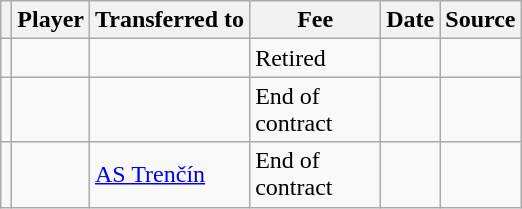<table class="wikitable plainrowheaders sortable">
<tr>
<th></th>
<th scope="col">Player</th>
<th>Transferred to</th>
<th style="width: 80px;">Fee</th>
<th scope="col">Date</th>
<th scope="col">Source</th>
</tr>
<tr>
<td align="center"></td>
<td></td>
<td></td>
<td>Retired</td>
<td></td>
<td></td>
</tr>
<tr>
<td align="center"></td>
<td></td>
<td></td>
<td>End of contract</td>
<td></td>
<td></td>
</tr>
<tr>
<td align="center"></td>
<td></td>
<td> <a href='#'>AS Trenčín</a></td>
<td>End of contract</td>
<td></td>
<td></td>
</tr>
</table>
